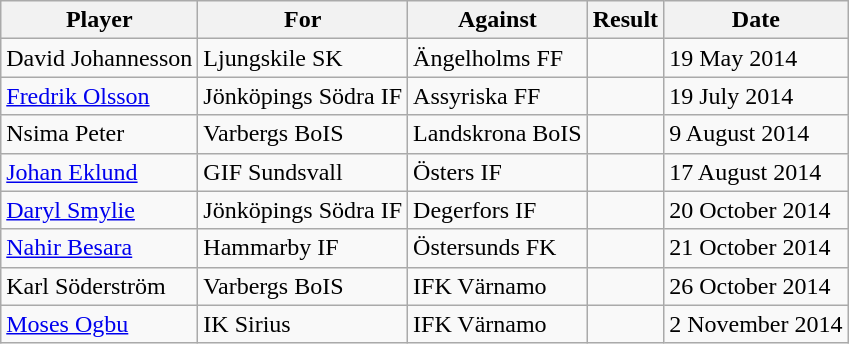<table class="wikitable sortable">
<tr>
<th>Player</th>
<th>For</th>
<th>Against</th>
<th align=center>Result</th>
<th>Date</th>
</tr>
<tr>
<td> David Johannesson</td>
<td>Ljungskile SK</td>
<td>Ängelholms FF</td>
<td align=center></td>
<td>19 May 2014</td>
</tr>
<tr>
<td> <a href='#'>Fredrik Olsson</a></td>
<td>Jönköpings Södra IF</td>
<td>Assyriska FF</td>
<td align=center></td>
<td>19 July 2014</td>
</tr>
<tr>
<td> Nsima Peter</td>
<td>Varbergs BoIS</td>
<td>Landskrona BoIS</td>
<td align=center></td>
<td>9 August 2014</td>
</tr>
<tr>
<td> <a href='#'>Johan Eklund</a></td>
<td>GIF Sundsvall</td>
<td>Östers IF</td>
<td align=center></td>
<td>17 August 2014</td>
</tr>
<tr>
<td> <a href='#'>Daryl Smylie</a></td>
<td>Jönköpings Södra IF</td>
<td>Degerfors IF</td>
<td align=center></td>
<td>20 October 2014</td>
</tr>
<tr>
<td> <a href='#'>Nahir Besara</a></td>
<td>Hammarby IF</td>
<td>Östersunds FK</td>
<td align=center></td>
<td>21 October 2014</td>
</tr>
<tr>
<td> Karl Söderström</td>
<td>Varbergs BoIS</td>
<td>IFK Värnamo</td>
<td align=center></td>
<td>26 October 2014</td>
</tr>
<tr>
<td> <a href='#'>Moses Ogbu</a></td>
<td>IK Sirius</td>
<td>IFK Värnamo</td>
<td align=center></td>
<td>2 November 2014</td>
</tr>
</table>
